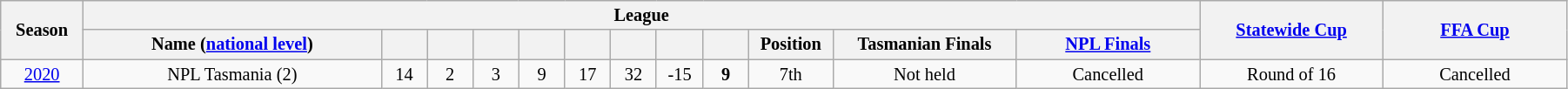<table class="wikitable" style="text-align:center; font-size:85%;width:95%; text-align:center">
<tr>
<th rowspan=2 width=3%>Season</th>
<th rowspan=1 colspan=12 width=28%>League</th>
<th rowspan=2 width=8%><a href='#'>Statewide Cup</a></th>
<th rowspan=2 width=8%><a href='#'>FFA Cup</a></th>
</tr>
<tr>
<th width=13%>Name (<a href='#'>national level</a>)</th>
<th width=2%></th>
<th width=2%></th>
<th width=2%></th>
<th width=2%></th>
<th width=2%></th>
<th width=2%></th>
<th width=2%></th>
<th width=2%></th>
<th width=2%>Position</th>
<th width=8%>Tasmanian Finals</th>
<th width=8%><a href='#'>NPL Finals</a></th>
</tr>
<tr>
<td><a href='#'>2020</a></td>
<td>NPL Tasmania (2)</td>
<td>14</td>
<td>2</td>
<td>3</td>
<td>9</td>
<td>17</td>
<td>32</td>
<td>-15</td>
<td><strong>9</strong></td>
<td>7th</td>
<td>Not held</td>
<td>Cancelled</td>
<td>Round of 16</td>
<td>Cancelled</td>
</tr>
</table>
